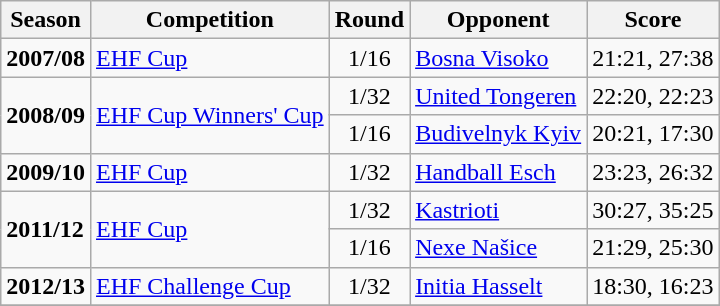<table class="wikitable">
<tr>
<th>Season</th>
<th>Competition</th>
<th>Round</th>
<th>Opponent</th>
<th>Score</th>
</tr>
<tr>
<td><strong>2007/08</strong></td>
<td><a href='#'>EHF Cup</a></td>
<td align = "center">1/16</td>
<td> <a href='#'>Bosna Visoko</a></td>
<td>21:21, 27:38</td>
</tr>
<tr>
<td rowspan=2><strong>2008/09</strong></td>
<td rowspan=2><a href='#'>EHF Cup Winners' Cup</a></td>
<td align = "center">1/32</td>
<td> <a href='#'>United Tongeren</a></td>
<td>22:20, 22:23</td>
</tr>
<tr>
<td align = "center">1/16</td>
<td> <a href='#'>Budivelnyk Kyiv</a></td>
<td>20:21, 17:30</td>
</tr>
<tr>
<td><strong>2009/10</strong></td>
<td><a href='#'>EHF Cup</a></td>
<td align = "center">1/32</td>
<td> <a href='#'>Handball Esch</a></td>
<td>23:23, 26:32</td>
</tr>
<tr>
<td rowspan=2><strong>2011/12</strong></td>
<td rowspan=2><a href='#'>EHF Cup</a></td>
<td align = "center">1/32</td>
<td> <a href='#'>Kastrioti</a></td>
<td>30:27, 35:25</td>
</tr>
<tr>
<td align = "center">1/16</td>
<td> <a href='#'>Nexe Našice</a></td>
<td>21:29, 25:30</td>
</tr>
<tr>
<td><strong>2012/13</strong></td>
<td><a href='#'>EHF Challenge Cup</a></td>
<td align = "center">1/32</td>
<td> <a href='#'>Initia Hasselt</a></td>
<td>18:30, 16:23</td>
</tr>
<tr>
</tr>
</table>
